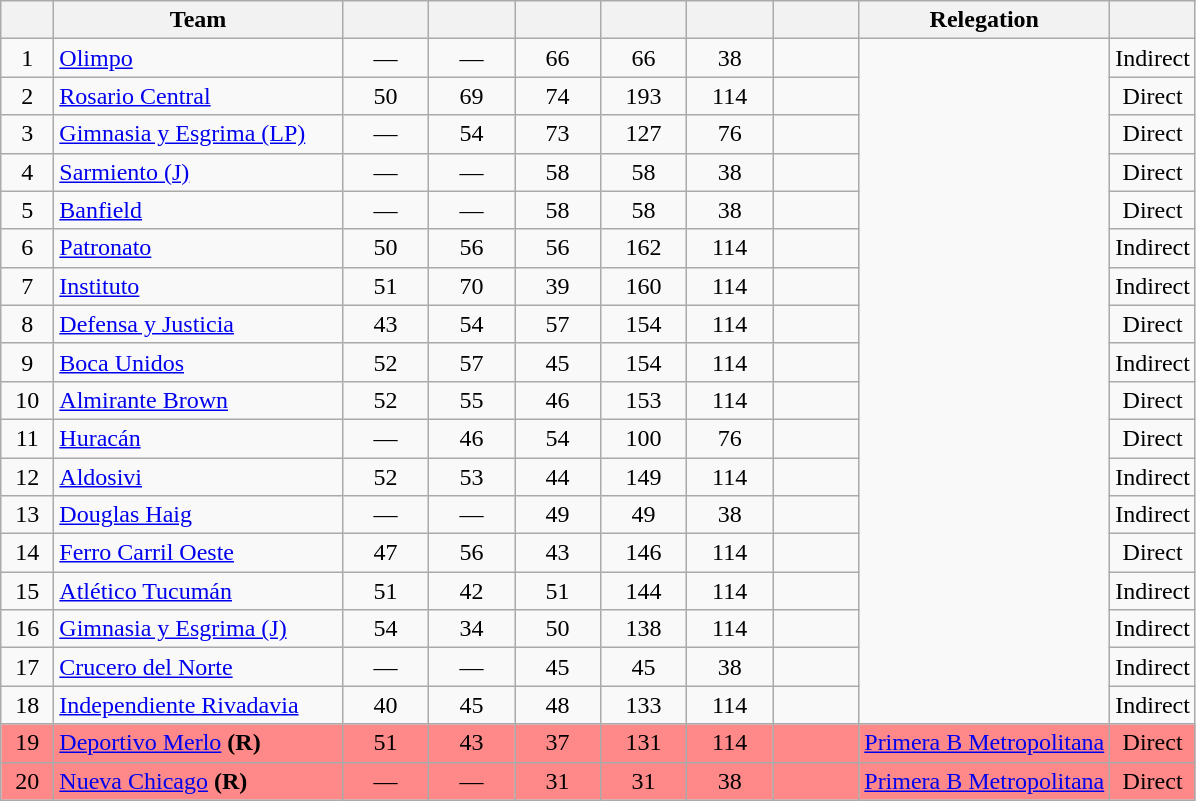<table class="wikitable" style="text-align: center;">
<tr>
<th width=28><br></th>
<th width=185>Team</th>
<th width=50></th>
<th width=50></th>
<th width=50></th>
<th width=50></th>
<th width=50></th>
<th width=50><br></th>
<th>Relegation</th>
<th><br></th>
</tr>
<tr>
<td>1</td>
<td align="left"><a href='#'>Olimpo</a></td>
<td>—</td>
<td>—</td>
<td>66</td>
<td>66</td>
<td>38</td>
<td><strong></strong></td>
<td rowspan=18></td>
<td>Indirect</td>
</tr>
<tr>
<td>2</td>
<td align="left"><a href='#'>Rosario Central</a></td>
<td>50</td>
<td>69</td>
<td>74</td>
<td>193</td>
<td>114</td>
<td><strong></strong></td>
<td>Direct</td>
</tr>
<tr>
<td>3</td>
<td align="left"><a href='#'>Gimnasia y Esgrima (LP)</a></td>
<td>—</td>
<td>54</td>
<td>73</td>
<td>127</td>
<td>76</td>
<td><strong></strong></td>
<td>Direct</td>
</tr>
<tr>
<td>4</td>
<td align="left"><a href='#'>Sarmiento (J)</a></td>
<td>—</td>
<td>—</td>
<td>58</td>
<td>58</td>
<td>38</td>
<td><strong></strong></td>
<td>Direct</td>
</tr>
<tr>
<td>5</td>
<td align="left"><a href='#'>Banfield</a></td>
<td>—</td>
<td>—</td>
<td>58</td>
<td>58</td>
<td>38</td>
<td><strong></strong></td>
<td>Direct</td>
</tr>
<tr>
<td>6</td>
<td align="left"><a href='#'>Patronato</a></td>
<td>50</td>
<td>56</td>
<td>56</td>
<td>162</td>
<td>114</td>
<td><strong></strong></td>
<td>Indirect</td>
</tr>
<tr>
<td>7</td>
<td align="left"><a href='#'>Instituto</a></td>
<td>51</td>
<td>70</td>
<td>39</td>
<td>160</td>
<td>114</td>
<td><strong></strong></td>
<td>Indirect</td>
</tr>
<tr>
<td>8</td>
<td align="left"><a href='#'>Defensa y Justicia</a></td>
<td>43</td>
<td>54</td>
<td>57</td>
<td>154</td>
<td>114</td>
<td><strong></strong></td>
<td>Direct</td>
</tr>
<tr>
<td>9</td>
<td align="left"><a href='#'>Boca Unidos</a></td>
<td>52</td>
<td>57</td>
<td>45</td>
<td>154</td>
<td>114</td>
<td><strong></strong></td>
<td>Indirect</td>
</tr>
<tr>
<td>10</td>
<td align="left"><a href='#'>Almirante Brown</a></td>
<td>52</td>
<td>55</td>
<td>46</td>
<td>153</td>
<td>114</td>
<td><strong></strong></td>
<td>Direct</td>
</tr>
<tr>
<td>11</td>
<td align="left"><a href='#'>Huracán</a></td>
<td>—</td>
<td>46</td>
<td>54</td>
<td>100</td>
<td>76</td>
<td><strong></strong></td>
<td>Direct</td>
</tr>
<tr>
<td>12</td>
<td align="left"><a href='#'>Aldosivi</a></td>
<td>52</td>
<td>53</td>
<td>44</td>
<td>149</td>
<td>114</td>
<td><strong></strong></td>
<td>Indirect</td>
</tr>
<tr>
<td>13</td>
<td align="left"><a href='#'>Douglas Haig</a></td>
<td>—</td>
<td>—</td>
<td>49</td>
<td>49</td>
<td>38</td>
<td><strong></strong></td>
<td>Indirect</td>
</tr>
<tr>
<td>14</td>
<td align="left"><a href='#'>Ferro Carril Oeste</a></td>
<td>47</td>
<td>56</td>
<td>43</td>
<td>146</td>
<td>114</td>
<td><strong></strong></td>
<td>Direct</td>
</tr>
<tr>
<td>15</td>
<td align="left"><a href='#'>Atlético Tucumán</a></td>
<td>51</td>
<td>42</td>
<td>51</td>
<td>144</td>
<td>114</td>
<td><strong></strong></td>
<td>Indirect</td>
</tr>
<tr>
<td>16</td>
<td align="left"><a href='#'>Gimnasia y Esgrima (J)</a></td>
<td>54</td>
<td>34</td>
<td>50</td>
<td>138</td>
<td>114</td>
<td><strong></strong></td>
<td>Indirect</td>
</tr>
<tr>
<td>17</td>
<td align="left"><a href='#'>Crucero del Norte</a></td>
<td>—</td>
<td>—</td>
<td>45</td>
<td>45</td>
<td>38</td>
<td><strong></strong></td>
<td>Indirect</td>
</tr>
<tr>
<td>18</td>
<td align="left"><a href='#'>Independiente Rivadavia</a></td>
<td>40</td>
<td>45</td>
<td>48</td>
<td>133</td>
<td>114</td>
<td><strong></strong></td>
<td>Indirect</td>
</tr>
<tr bgcolor=#FF8888>
<td>19</td>
<td align="left"><a href='#'>Deportivo Merlo</a> <strong>(R)</strong></td>
<td>51</td>
<td>43</td>
<td>37</td>
<td>131</td>
<td>114</td>
<td><strong></strong></td>
<td><a href='#'>Primera B Metropolitana</a></td>
<td>Direct</td>
</tr>
<tr bgcolor=#FF8888>
<td>20</td>
<td align="left"><a href='#'>Nueva Chicago</a> <strong>(R)</strong></td>
<td>—</td>
<td>—</td>
<td>31</td>
<td>31</td>
<td>38</td>
<td><strong></strong></td>
<td><a href='#'>Primera B Metropolitana</a></td>
<td>Direct</td>
</tr>
</table>
